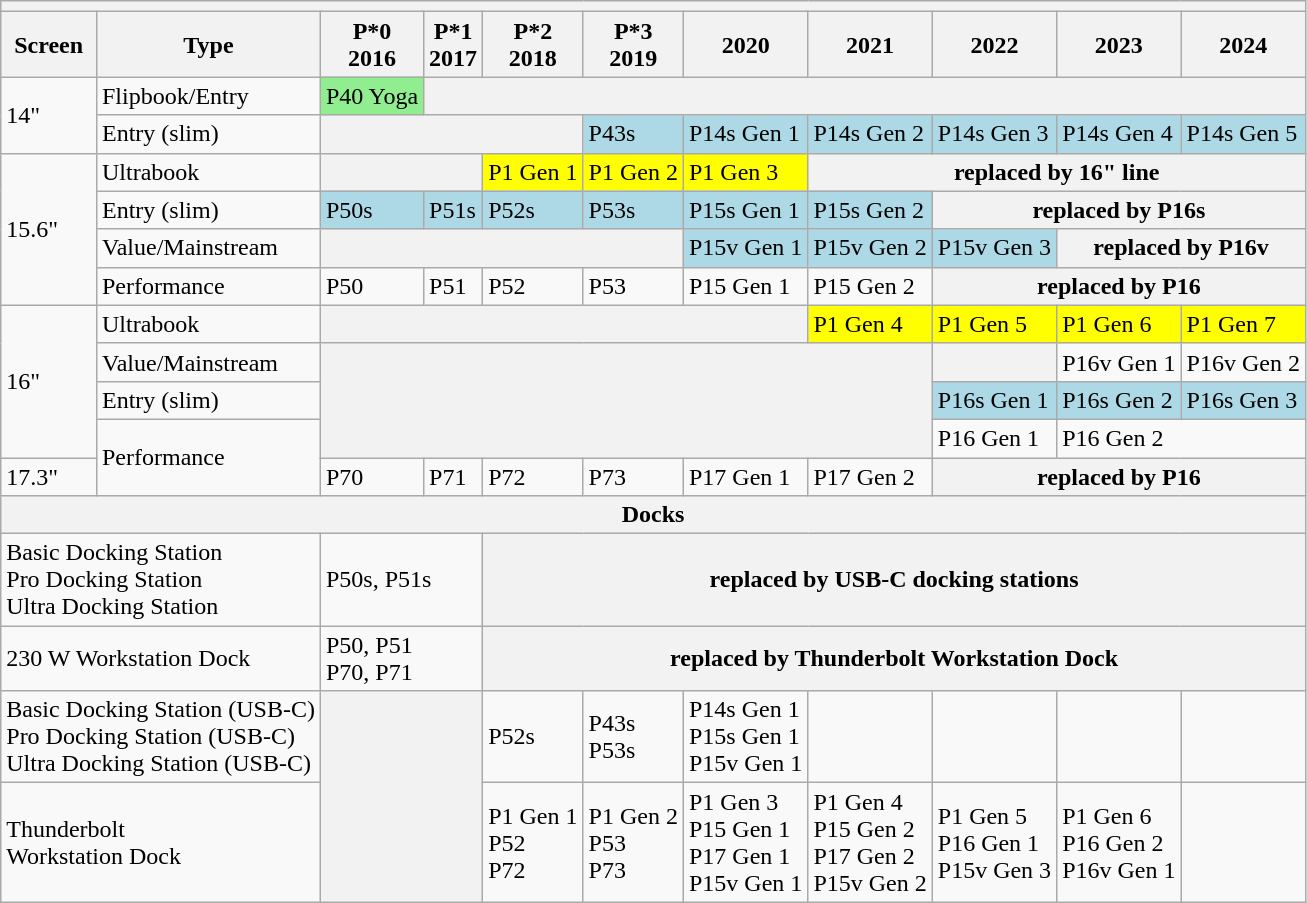<table class="wikitable mw-collapsible" style="min-width: 30%;">
<tr>
<th colspan="11" style="text-align:center;"></th>
</tr>
<tr>
<th>Screen</th>
<th>Type</th>
<th>P*0<br>2016</th>
<th>P*1<br>2017</th>
<th>P*2<br>2018</th>
<th>P*3<br>2019</th>
<th>2020</th>
<th>2021</th>
<th>2022</th>
<th>2023</th>
<th>2024</th>
</tr>
<tr>
<td rowspan="2">14"</td>
<td>Flipbook/Entry</td>
<td bgcolor="lightgreen">P40 Yoga</td>
<th colspan="8"></th>
</tr>
<tr>
<td>Entry (slim)</td>
<th colspan="3"></th>
<td bgcolor="lightblue">P43s</td>
<td bgcolor="lightblue">P14s Gen 1</td>
<td bgcolor="lightblue">P14s Gen 2</td>
<td bgcolor="lightblue">P14s Gen 3</td>
<td bgcolor="lightblue">P14s Gen 4</td>
<td bgcolor="lightblue">P14s Gen 5</td>
</tr>
<tr>
<td rowspan="4">15.6"</td>
<td>Ultrabook</td>
<th colspan="2"></th>
<td bgcolor="yellow">P1 Gen 1</td>
<td bgcolor="yellow">P1 Gen 2</td>
<td bgcolor="yellow">P1 Gen 3</td>
<th colspan="4">replaced by 16" line</th>
</tr>
<tr>
<td>Entry (slim)</td>
<td bgcolor="lightblue">P50s</td>
<td bgcolor="lightblue">P51s</td>
<td bgcolor="lightblue">P52s</td>
<td bgcolor="lightblue">P53s</td>
<td bgcolor="lightblue">P15s Gen 1</td>
<td bgcolor="lightblue">P15s Gen 2</td>
<th colspan="3">replaced by P16s</th>
</tr>
<tr>
<td>Value/Mainstream</td>
<th colspan="4"></th>
<td bgcolor="lightblue">P15v Gen 1</td>
<td bgcolor="lightblue">P15v Gen 2</td>
<td bgcolor="lightblue">P15v Gen 3</td>
<th colspan="2">replaced by P16v</th>
</tr>
<tr>
<td>Performance</td>
<td>P50</td>
<td>P51</td>
<td>P52</td>
<td>P53</td>
<td>P15 Gen 1</td>
<td>P15 Gen 2</td>
<th colspan="3">replaced by P16</th>
</tr>
<tr>
<td rowspan="4">16"</td>
<td>Ultrabook</td>
<th colspan="5"></th>
<td bgcolor="yellow">P1 Gen 4</td>
<td bgcolor="yellow">P1 Gen 5</td>
<td bgcolor="yellow">P1 Gen 6</td>
<td bgcolor="yellow">P1 Gen 7</td>
</tr>
<tr>
<td>Value/Mainstream</td>
<th colspan="6" rowspan="3"></th>
<th></th>
<td>P16v Gen 1</td>
<td>P16v Gen 2</td>
</tr>
<tr>
<td>Entry (slim)</td>
<td bgcolor="lightblue">P16s Gen 1</td>
<td bgcolor="lightblue">P16s Gen 2</td>
<td bgcolor="lightblue">P16s Gen 3</td>
</tr>
<tr>
<td rowspan="2">Performance</td>
<td>P16 Gen 1</td>
<td colspan="2">P16 Gen 2</td>
</tr>
<tr>
<td>17.3"</td>
<td>P70</td>
<td>P71</td>
<td>P72</td>
<td>P73</td>
<td>P17 Gen 1</td>
<td>P17 Gen 2</td>
<th colspan="3">replaced by P16</th>
</tr>
<tr>
<th colspan="11">Docks</th>
</tr>
<tr>
<td colspan="2">Basic Docking Station<br>Pro Docking Station<br>Ultra Docking Station</td>
<td colspan="2">P50s, P51s</td>
<th colspan="7">replaced by USB-C docking stations</th>
</tr>
<tr>
<td colspan="2">230 W Workstation Dock</td>
<td colspan="2">P50, P51<br>P70, P71</td>
<th colspan="7">replaced by Thunderbolt Workstation Dock</th>
</tr>
<tr>
<td colspan="2">Basic Docking Station (USB-C)<br>Pro Docking Station (USB-C)<br>Ultra Docking Station (USB-C)</td>
<th colspan="2" rowspan="2"></th>
<td>P52s</td>
<td>P43s<br>P53s</td>
<td>P14s Gen 1<br>P15s Gen 1<br>P15v Gen 1</td>
<td></td>
<td></td>
<td></td>
<td></td>
</tr>
<tr>
<td colspan="2">Thunderbolt<br>Workstation Dock</td>
<td>P1 Gen 1<br>P52<br>P72</td>
<td>P1 Gen 2<br>P53<br>P73</td>
<td>P1 Gen 3<br>P15 Gen 1<br>P17 Gen 1<br>P15v Gen 1</td>
<td>P1 Gen 4<br>P15 Gen 2<br>P17 Gen 2<br>P15v Gen 2</td>
<td>P1 Gen 5<br>P16 Gen 1<br>P15v Gen 3</td>
<td>P1 Gen 6<br>P16 Gen 2<br>P16v Gen 1</td>
<td></td>
</tr>
</table>
